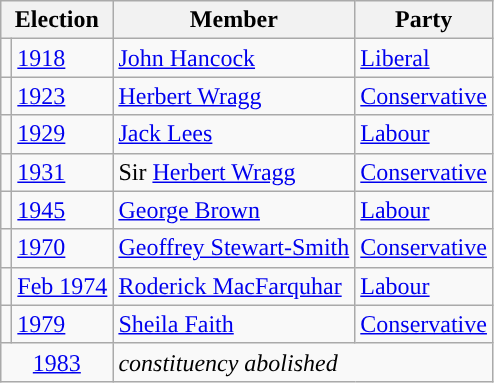<table class="wikitable">
<tr>
<th colspan="2">Election</th>
<th>Member</th>
<th>Party</th>
</tr>
<tr>
<td style="color:inherit;background-color: "></td>
<td><a href='#'>1918</a></td>
<td><a href='#'>John Hancock</a></td>
<td><a href='#'>Liberal</a></td>
</tr>
<tr>
<td style="color:inherit;background-color: "></td>
<td><a href='#'>1923</a></td>
<td><a href='#'>Herbert Wragg</a></td>
<td><a href='#'>Conservative</a></td>
</tr>
<tr>
<td style="color:inherit;background-color: "></td>
<td><a href='#'>1929</a></td>
<td><a href='#'>Jack Lees</a></td>
<td><a href='#'>Labour</a></td>
</tr>
<tr>
<td style="color:inherit;background-color: "></td>
<td><a href='#'>1931</a></td>
<td>Sir <a href='#'>Herbert Wragg</a></td>
<td><a href='#'>Conservative</a></td>
</tr>
<tr>
<td style="color:inherit;background-color: "></td>
<td><a href='#'>1945</a></td>
<td><a href='#'>George Brown</a></td>
<td><a href='#'>Labour</a></td>
</tr>
<tr>
<td style="color:inherit;background-color: "></td>
<td><a href='#'>1970</a></td>
<td><a href='#'>Geoffrey Stewart-Smith</a></td>
<td><a href='#'>Conservative</a></td>
</tr>
<tr>
<td style="color:inherit;background-color: "></td>
<td><a href='#'>Feb 1974</a></td>
<td><a href='#'>Roderick MacFarquhar</a></td>
<td><a href='#'>Labour</a></td>
</tr>
<tr>
<td style="color:inherit;background-color: "></td>
<td><a href='#'>1979</a></td>
<td><a href='#'>Sheila Faith</a></td>
<td><a href='#'>Conservative</a></td>
</tr>
<tr>
<td colspan="2" align="center"><a href='#'>1983</a></td>
<td colspan="2"><em>constituency abolished</em></td>
</tr>
</table>
